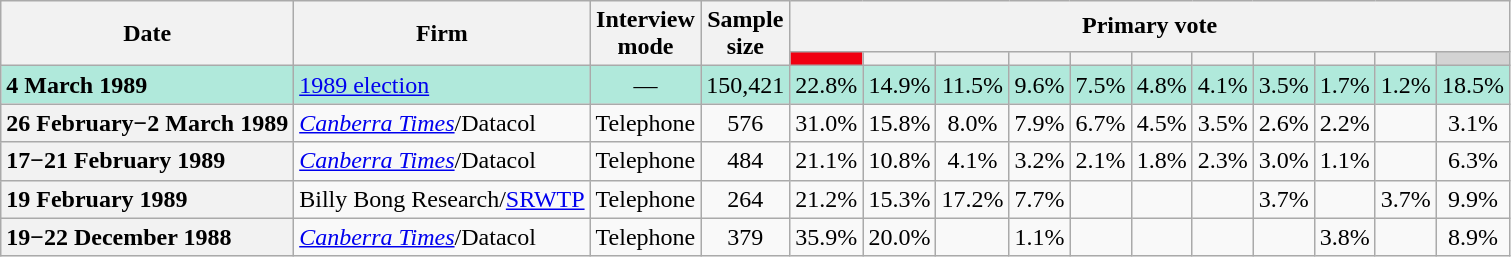<table class="nowrap wikitable sortable tpl-blanktable" style=text-align:center;font-size:100%>
<tr>
<th rowspan=2>Date</th>
<th rowspan=2>Firm</th>
<th rowspan=2 class=unsortable>Interview<br>mode</th>
<th rowspan=2 class=unsortable>Sample<br>size</th>
<th colspan="13">Primary vote</th>
</tr>
<tr>
<th class="unsortable" style="background:#F00011"></th>
<th class="unsortable" style=background:></th>
<th class="unsortable" style=background:></th>
<th class="unsortable" style=background:></th>
<th class="unsortable" style=background:></th>
<th class="unsortable" style=background:></th>
<th class="unsortable" style=background:></th>
<th class="unsortable" style=background:></th>
<th class="unsortable" style=background:></th>
<th class="unsortable" style=background:></th>
<th class=unsortable style=background:lightgray></th>
</tr>
<tr style=background:#b0e9db>
<td style=text-align:left><strong>4 March 1989</strong></td>
<td style=text-align:left><a href='#'>1989 election</a></td>
<td>—</td>
<td>150,421</td>
<td>22.8%</td>
<td>14.9%</td>
<td>11.5%</td>
<td>9.6%</td>
<td>7.5%</td>
<td>4.8%</td>
<td>4.1%</td>
<td>3.5%</td>
<td>1.7%</td>
<td>1.2%</td>
<td>18.5%</td>
</tr>
<tr>
<th style=text-align:left>26 February−2 March 1989</th>
<td style=text-align:left><em><a href='#'>Canberra Times</a></em>/Datacol</td>
<td>Telephone</td>
<td>576</td>
<td>31.0%</td>
<td>15.8%</td>
<td>8.0%</td>
<td>7.9%</td>
<td>6.7%</td>
<td>4.5%</td>
<td>3.5%</td>
<td>2.6%</td>
<td>2.2%</td>
<td></td>
<td>3.1%</td>
</tr>
<tr>
<th style=text-align:left>17−21 February 1989</th>
<td style=text-align:left><em><a href='#'>Canberra Times</a></em>/Datacol</td>
<td>Telephone</td>
<td>484</td>
<td>21.1%</td>
<td>10.8%</td>
<td>4.1%</td>
<td>3.2%</td>
<td>2.1%</td>
<td>1.8%</td>
<td>2.3%</td>
<td>3.0%</td>
<td>1.1%</td>
<td></td>
<td>6.3%</td>
</tr>
<tr>
<th style=text-align:left>19 February 1989</th>
<td style=text-align:left>Billy Bong Research/<a href='#'>SRWTP</a></td>
<td>Telephone</td>
<td>264</td>
<td>21.2%</td>
<td>15.3%</td>
<td>17.2%</td>
<td>7.7%</td>
<td></td>
<td></td>
<td></td>
<td>3.7%</td>
<td></td>
<td>3.7%</td>
<td>9.9%</td>
</tr>
<tr>
<th style=text-align:left>19−22 December 1988</th>
<td style=text-align:left><em><a href='#'>Canberra Times</a></em>/Datacol</td>
<td>Telephone</td>
<td>379</td>
<td>35.9%</td>
<td>20.0%</td>
<td></td>
<td>1.1%</td>
<td></td>
<td></td>
<td></td>
<td></td>
<td>3.8%</td>
<td></td>
<td>8.9%</td>
</tr>
</table>
